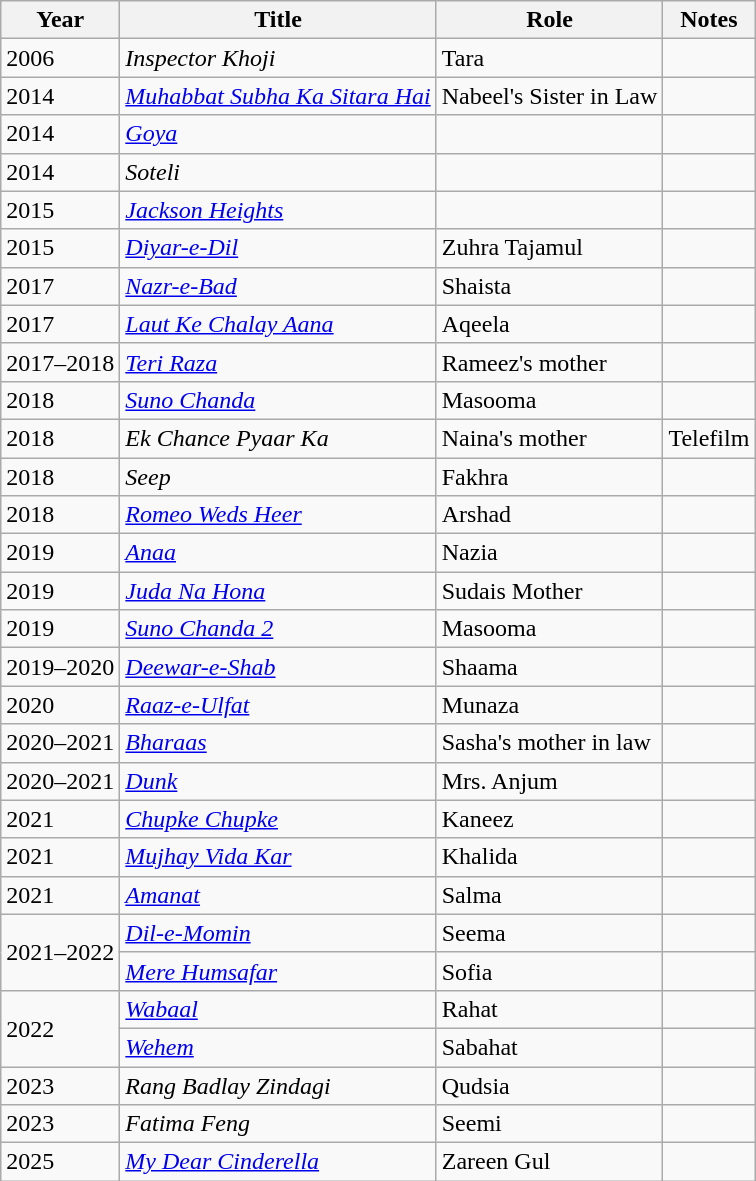<table class="wikitable">
<tr>
<th>Year</th>
<th>Title</th>
<th>Role</th>
<th>Notes</th>
</tr>
<tr>
<td>2006</td>
<td><em>Inspector Khoji</em></td>
<td>Tara</td>
<td></td>
</tr>
<tr>
<td>2014</td>
<td><em><a href='#'>Muhabbat Subha Ka Sitara Hai</a></em></td>
<td>Nabeel's Sister in Law</td>
<td></td>
</tr>
<tr>
<td>2014</td>
<td><em><a href='#'>Goya</a></em></td>
<td></td>
<td></td>
</tr>
<tr>
<td>2014</td>
<td><em>Soteli</em></td>
<td></td>
<td></td>
</tr>
<tr>
<td>2015</td>
<td><em><a href='#'>Jackson Heights</a></em></td>
<td></td>
<td></td>
</tr>
<tr>
<td>2015</td>
<td><em><a href='#'>Diyar-e-Dil</a></em></td>
<td>Zuhra Tajamul</td>
<td></td>
</tr>
<tr>
<td>2017</td>
<td><em><a href='#'>Nazr-e-Bad</a></em></td>
<td>Shaista</td>
<td></td>
</tr>
<tr>
<td>2017</td>
<td><em><a href='#'>Laut Ke Chalay Aana</a></em></td>
<td>Aqeela</td>
<td></td>
</tr>
<tr>
<td>2017–2018</td>
<td><em><a href='#'>Teri Raza</a></em></td>
<td>Rameez's mother</td>
<td></td>
</tr>
<tr>
<td>2018</td>
<td><em><a href='#'>Suno Chanda</a></em></td>
<td>Masooma</td>
<td></td>
</tr>
<tr>
<td>2018</td>
<td><em>Ek Chance Pyaar Ka</em></td>
<td>Naina's mother</td>
<td>Telefilm</td>
</tr>
<tr>
<td>2018</td>
<td><em>Seep</em></td>
<td>Fakhra</td>
<td></td>
</tr>
<tr>
<td>2018</td>
<td><em><a href='#'>Romeo Weds Heer</a></em></td>
<td>Arshad</td>
<td></td>
</tr>
<tr>
<td>2019</td>
<td><em><a href='#'>Anaa</a></em></td>
<td>Nazia</td>
<td></td>
</tr>
<tr>
<td>2019</td>
<td><em><a href='#'>Juda Na Hona</a></em></td>
<td>Sudais Mother</td>
<td></td>
</tr>
<tr>
<td>2019</td>
<td><em><a href='#'>Suno Chanda 2</a></em></td>
<td>Masooma</td>
<td></td>
</tr>
<tr>
<td>2019–2020</td>
<td><em><a href='#'>Deewar-e-Shab</a></em></td>
<td>Shaama</td>
<td></td>
</tr>
<tr>
<td>2020</td>
<td><em><a href='#'>Raaz-e-Ulfat</a></em></td>
<td>Munaza</td>
<td></td>
</tr>
<tr>
<td>2020–2021</td>
<td><em><a href='#'>Bharaas</a></em></td>
<td>Sasha's mother in law</td>
<td></td>
</tr>
<tr>
<td>2020–2021</td>
<td><em><a href='#'>Dunk</a> </em></td>
<td>Mrs. Anjum</td>
<td></td>
</tr>
<tr>
<td>2021</td>
<td><em><a href='#'>Chupke Chupke</a></em></td>
<td>Kaneez</td>
<td></td>
</tr>
<tr>
<td>2021</td>
<td><em><a href='#'>Mujhay Vida Kar</a></em></td>
<td>Khalida</td>
<td></td>
</tr>
<tr>
<td>2021</td>
<td><em><a href='#'>Amanat</a></em></td>
<td>Salma</td>
<td></td>
</tr>
<tr>
<td rowspan="2">2021–2022</td>
<td><em><a href='#'>Dil-e-Momin</a></em></td>
<td>Seema</td>
<td></td>
</tr>
<tr>
<td><em><a href='#'>Mere Humsafar</a></em></td>
<td>Sofia</td>
<td></td>
</tr>
<tr>
<td rowspan="2">2022</td>
<td><em><a href='#'>Wabaal</a></em></td>
<td>Rahat</td>
<td></td>
</tr>
<tr>
<td><em><a href='#'>Wehem</a></em></td>
<td>Sabahat</td>
<td></td>
</tr>
<tr>
<td>2023</td>
<td><em>Rang Badlay Zindagi</em></td>
<td>Qudsia</td>
<td></td>
</tr>
<tr>
<td>2023</td>
<td><em>Fatima Feng</em></td>
<td>Seemi</td>
<td></td>
</tr>
<tr>
<td>2025</td>
<td><em><a href='#'>My Dear Cinderella</a></em></td>
<td>Zareen Gul</td>
<td></td>
</tr>
</table>
